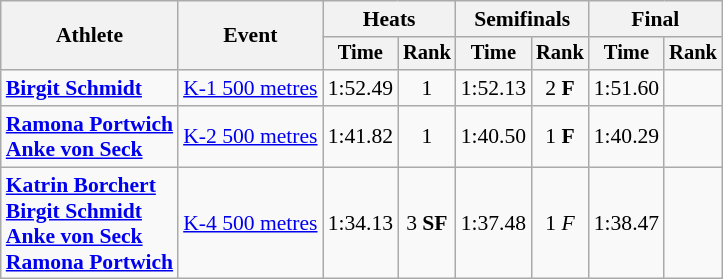<table class=wikitable style="font-size:90%">
<tr>
<th rowspan="2">Athlete</th>
<th rowspan="2">Event</th>
<th colspan=2>Heats</th>
<th colspan=2>Semifinals</th>
<th colspan=2>Final</th>
</tr>
<tr style="font-size:95%">
<th>Time</th>
<th>Rank</th>
<th>Time</th>
<th>Rank</th>
<th>Time</th>
<th>Rank</th>
</tr>
<tr align=center>
<td align=left><strong><a href='#'>Birgit Schmidt</a></strong></td>
<td align=left><a href='#'>K-1 500 metres</a></td>
<td>1:52.49</td>
<td>1</td>
<td>1:52.13</td>
<td>2 <strong>F</strong></td>
<td>1:51.60</td>
<td></td>
</tr>
<tr align=center>
<td align=left><strong><a href='#'>Ramona Portwich</a><br><a href='#'>Anke von Seck</a></strong></td>
<td align=left><a href='#'>K-2 500 metres</a></td>
<td>1:41.82</td>
<td>1</td>
<td>1:40.50</td>
<td>1 <strong>F</strong></td>
<td>1:40.29</td>
<td></td>
</tr>
<tr align=center>
<td align=left><strong><a href='#'>Katrin Borchert</a><br><a href='#'>Birgit Schmidt</a><br><a href='#'>Anke von Seck</a><br><a href='#'>Ramona Portwich</a></strong></td>
<td align=left><a href='#'>K-4 500 metres</a></td>
<td>1:34.13</td>
<td>3 <strong>SF</strong></td>
<td>1:37.48</td>
<td>1 <em>F<strong></td>
<td>1:38.47</td>
<td></td>
</tr>
</table>
